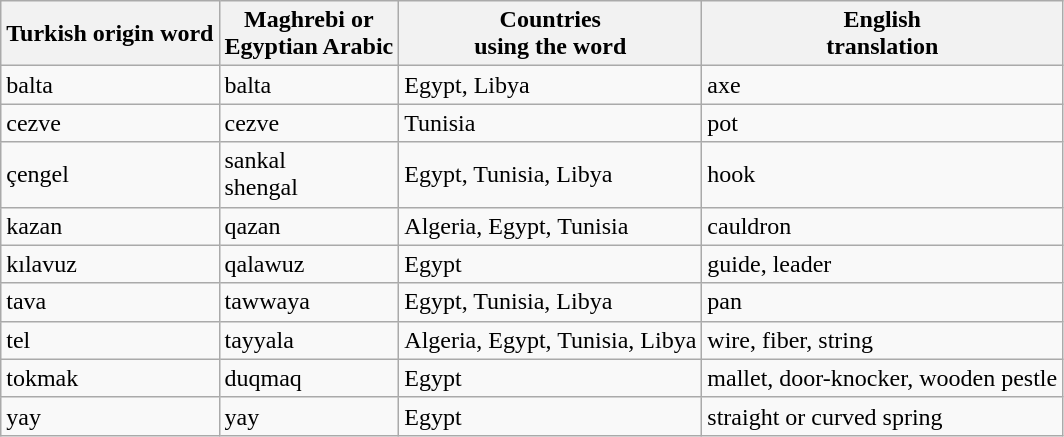<table class="wikitable">
<tr>
<th>Turkish origin word</th>
<th>Maghrebi or<br> Egyptian Arabic</th>
<th>Countries<br> using the word</th>
<th>English<br> translation</th>
</tr>
<tr>
<td>balta</td>
<td>balta</td>
<td>Egypt, Libya</td>
<td>axe</td>
</tr>
<tr>
<td>cezve</td>
<td>cezve</td>
<td>Tunisia</td>
<td>pot</td>
</tr>
<tr>
<td>çengel</td>
<td>sankal<br>shengal</td>
<td>Egypt, Tunisia, Libya</td>
<td>hook</td>
</tr>
<tr>
<td>kazan</td>
<td>qazan</td>
<td>Algeria, Egypt, Tunisia</td>
<td>cauldron</td>
</tr>
<tr>
<td>kılavuz</td>
<td>qalawuz</td>
<td>Egypt</td>
<td>guide, leader</td>
</tr>
<tr>
<td>tava</td>
<td>tawwaya</td>
<td>Egypt, Tunisia, Libya</td>
<td>pan</td>
</tr>
<tr>
<td>tel</td>
<td>tayyala</td>
<td>Algeria, Egypt, Tunisia, Libya</td>
<td>wire, fiber, string</td>
</tr>
<tr>
<td>tokmak</td>
<td>duqmaq</td>
<td>Egypt</td>
<td>mallet, door-knocker, wooden pestle</td>
</tr>
<tr>
<td>yay</td>
<td>yay</td>
<td>Egypt</td>
<td>straight or curved spring</td>
</tr>
</table>
